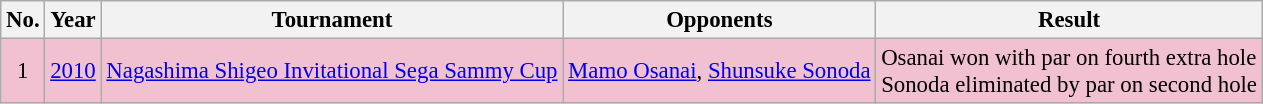<table class="wikitable" style="font-size:95%;">
<tr>
<th>No.</th>
<th>Year</th>
<th>Tournament</th>
<th>Opponents</th>
<th>Result</th>
</tr>
<tr style="background:#F2C1D1;">
<td align=center>1</td>
<td><a href='#'>2010</a></td>
<td><a href='#'>Nagashima Shigeo Invitational Sega Sammy Cup</a></td>
<td> <a href='#'>Mamo Osanai</a>,  <a href='#'>Shunsuke Sonoda</a></td>
<td>Osanai won with par on fourth extra hole<br>Sonoda eliminated by par on second hole</td>
</tr>
</table>
